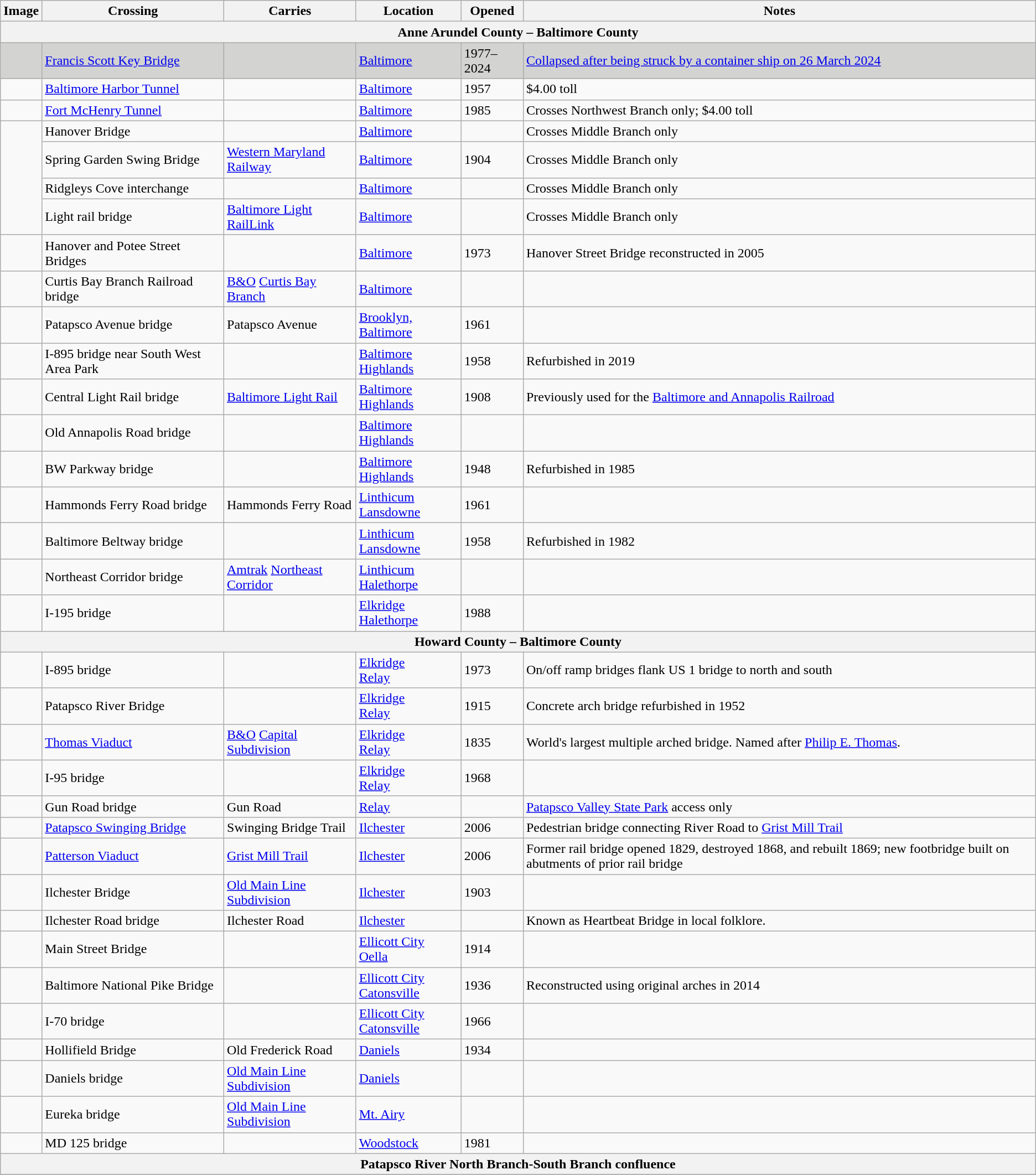<table class=wikitable>
<tr>
<th>Image</th>
<th>Crossing</th>
<th>Carries</th>
<th>Location</th>
<th>Opened</th>
<th>Notes</th>
</tr>
<tr>
<th colspan="6">Anne Arundel County – Baltimore County</th>
</tr>
<tr style="background-color: #d3d3d2;">
<td></td>
<td><a href='#'>Francis Scott Key Bridge</a></td>
<td></td>
<td><a href='#'>Baltimore</a></td>
<td>1977–2024</td>
<td><a href='#'>Collapsed after being struck by a container ship on 26 March 2024</a></td>
</tr>
<tr>
<td></td>
<td><a href='#'>Baltimore Harbor Tunnel</a></td>
<td></td>
<td><a href='#'>Baltimore</a></td>
<td>1957</td>
<td>$4.00 toll</td>
</tr>
<tr>
<td></td>
<td><a href='#'>Fort McHenry Tunnel</a></td>
<td></td>
<td><a href='#'>Baltimore</a></td>
<td>1985</td>
<td>Crosses Northwest Branch only; $4.00 toll</td>
</tr>
<tr>
<td rowspan="4"></td>
<td>Hanover Bridge</td>
<td></td>
<td><a href='#'>Baltimore</a></td>
<td></td>
<td>Crosses Middle Branch only</td>
</tr>
<tr>
<td>Spring Garden Swing Bridge</td>
<td><a href='#'>Western Maryland Railway</a></td>
<td><a href='#'>Baltimore</a></td>
<td>1904</td>
<td>Crosses Middle Branch only</td>
</tr>
<tr>
<td>Ridgleys Cove interchange</td>
<td><br></td>
<td><a href='#'>Baltimore</a></td>
<td></td>
<td>Crosses Middle Branch only</td>
</tr>
<tr>
<td>Light rail bridge</td>
<td><a href='#'>Baltimore Light RailLink</a></td>
<td><a href='#'>Baltimore</a></td>
<td></td>
<td>Crosses Middle Branch only</td>
</tr>
<tr>
<td></td>
<td>Hanover and Potee Street Bridges</td>
<td></td>
<td><a href='#'>Baltimore</a></td>
<td>1973</td>
<td>Hanover Street Bridge reconstructed in 2005</td>
</tr>
<tr>
<td></td>
<td>Curtis Bay Branch Railroad bridge</td>
<td><a href='#'>B&O</a> <a href='#'>Curtis Bay Branch</a></td>
<td><a href='#'>Baltimore</a></td>
<td></td>
<td></td>
</tr>
<tr>
<td></td>
<td>Patapsco Avenue bridge</td>
<td>Patapsco Avenue</td>
<td><a href='#'>Brooklyn, Baltimore</a></td>
<td>1961</td>
<td></td>
</tr>
<tr>
<td></td>
<td>I-895 bridge near South West Area Park</td>
<td></td>
<td><a href='#'>Baltimore Highlands</a></td>
<td>1958</td>
<td>Refurbished in 2019</td>
</tr>
<tr>
<td></td>
<td>Central Light Rail bridge</td>
<td><a href='#'>Baltimore Light Rail</a></td>
<td><a href='#'>Baltimore Highlands</a></td>
<td>1908</td>
<td>Previously used for the <a href='#'>Baltimore and Annapolis Railroad</a></td>
</tr>
<tr>
<td></td>
<td>Old Annapolis Road bridge</td>
<td></td>
<td><a href='#'>Baltimore Highlands</a></td>
<td></td>
<td></td>
</tr>
<tr>
<td></td>
<td>BW Parkway bridge</td>
<td></td>
<td><a href='#'>Baltimore Highlands</a></td>
<td>1948</td>
<td>Refurbished in 1985</td>
</tr>
<tr>
<td></td>
<td>Hammonds Ferry Road bridge</td>
<td>Hammonds Ferry Road</td>
<td><a href='#'>Linthicum</a><br><a href='#'>Lansdowne</a></td>
<td>1961</td>
<td></td>
</tr>
<tr>
<td></td>
<td>Baltimore Beltway bridge</td>
<td></td>
<td><a href='#'>Linthicum</a><br><a href='#'>Lansdowne</a></td>
<td>1958</td>
<td>Refurbished in 1982</td>
</tr>
<tr>
<td></td>
<td>Northeast Corridor bridge</td>
<td><a href='#'>Amtrak</a> <a href='#'>Northeast Corridor</a></td>
<td><a href='#'>Linthicum</a><br><a href='#'>Halethorpe</a></td>
<td></td>
<td></td>
</tr>
<tr>
<td></td>
<td>I-195 bridge</td>
<td></td>
<td><a href='#'>Elkridge</a><br><a href='#'>Halethorpe</a></td>
<td>1988</td>
<td></td>
</tr>
<tr>
<th colspan="6">Howard County – Baltimore County</th>
</tr>
<tr>
<td></td>
<td>I-895 bridge</td>
<td></td>
<td><a href='#'>Elkridge</a><br><a href='#'>Relay</a></td>
<td>1973</td>
<td>On/off ramp bridges flank US 1 bridge to north and south</td>
</tr>
<tr>
<td></td>
<td>Patapsco River Bridge</td>
<td></td>
<td><a href='#'>Elkridge</a><br><a href='#'>Relay</a></td>
<td>1915</td>
<td>Concrete arch bridge refurbished in 1952</td>
</tr>
<tr>
<td></td>
<td><a href='#'>Thomas Viaduct</a></td>
<td><a href='#'>B&O</a> <a href='#'>Capital Subdivision</a></td>
<td><a href='#'>Elkridge</a><br><a href='#'>Relay</a></td>
<td>1835</td>
<td>World's largest multiple arched bridge. Named after <a href='#'>Philip E. Thomas</a>.</td>
</tr>
<tr>
<td></td>
<td>I-95 bridge</td>
<td></td>
<td><a href='#'>Elkridge</a><br><a href='#'>Relay</a></td>
<td>1968</td>
<td></td>
</tr>
<tr>
<td></td>
<td>Gun Road bridge</td>
<td>Gun Road</td>
<td><a href='#'>Relay</a></td>
<td></td>
<td><a href='#'>Patapsco Valley State Park</a> access only</td>
</tr>
<tr>
<td></td>
<td><a href='#'>Patapsco Swinging Bridge</a></td>
<td>Swinging Bridge Trail</td>
<td><a href='#'>Ilchester</a></td>
<td>2006</td>
<td>Pedestrian bridge connecting River Road to <a href='#'>Grist Mill Trail</a></td>
</tr>
<tr>
<td></td>
<td><a href='#'>Patterson Viaduct</a></td>
<td><a href='#'>Grist Mill Trail</a></td>
<td><a href='#'>Ilchester</a></td>
<td>2006</td>
<td>Former rail bridge opened 1829, destroyed 1868, and rebuilt 1869; new footbridge built on abutments of prior rail bridge</td>
</tr>
<tr>
<td></td>
<td>Ilchester Bridge</td>
<td><a href='#'>Old Main Line Subdivision</a></td>
<td><a href='#'>Ilchester</a></td>
<td>1903</td>
<td></td>
</tr>
<tr>
<td></td>
<td>Ilchester Road bridge</td>
<td>Ilchester Road</td>
<td><a href='#'>Ilchester</a></td>
<td></td>
<td>Known as Heartbeat Bridge in local folklore.</td>
</tr>
<tr>
<td></td>
<td>Main Street Bridge</td>
<td></td>
<td><a href='#'>Ellicott City</a><br><a href='#'>Oella</a></td>
<td>1914</td>
<td></td>
</tr>
<tr>
<td></td>
<td>Baltimore National Pike Bridge</td>
<td></td>
<td><a href='#'>Ellicott City</a><br><a href='#'>Catonsville</a></td>
<td>1936</td>
<td>Reconstructed using original arches in 2014</td>
</tr>
<tr>
<td></td>
<td>I-70 bridge</td>
<td></td>
<td><a href='#'>Ellicott City</a><br><a href='#'>Catonsville</a></td>
<td>1966</td>
<td></td>
</tr>
<tr>
<td></td>
<td>Hollifield Bridge</td>
<td>Old Frederick Road</td>
<td><a href='#'>Daniels</a></td>
<td>1934</td>
<td></td>
</tr>
<tr>
<td></td>
<td>Daniels bridge</td>
<td><a href='#'>Old Main Line Subdivision</a></td>
<td><a href='#'>Daniels</a></td>
<td></td>
<td></td>
</tr>
<tr>
<td></td>
<td>Eureka bridge</td>
<td><a href='#'>Old Main Line Subdivision</a></td>
<td><a href='#'>Mt. Airy</a></td>
<td></td>
<td></td>
</tr>
<tr>
<td></td>
<td>MD 125 bridge</td>
<td></td>
<td><a href='#'>Woodstock</a></td>
<td>1981</td>
<td></td>
</tr>
<tr>
<th colspan="6">Patapsco River North Branch-South Branch confluence</th>
</tr>
<tr>
</tr>
</table>
